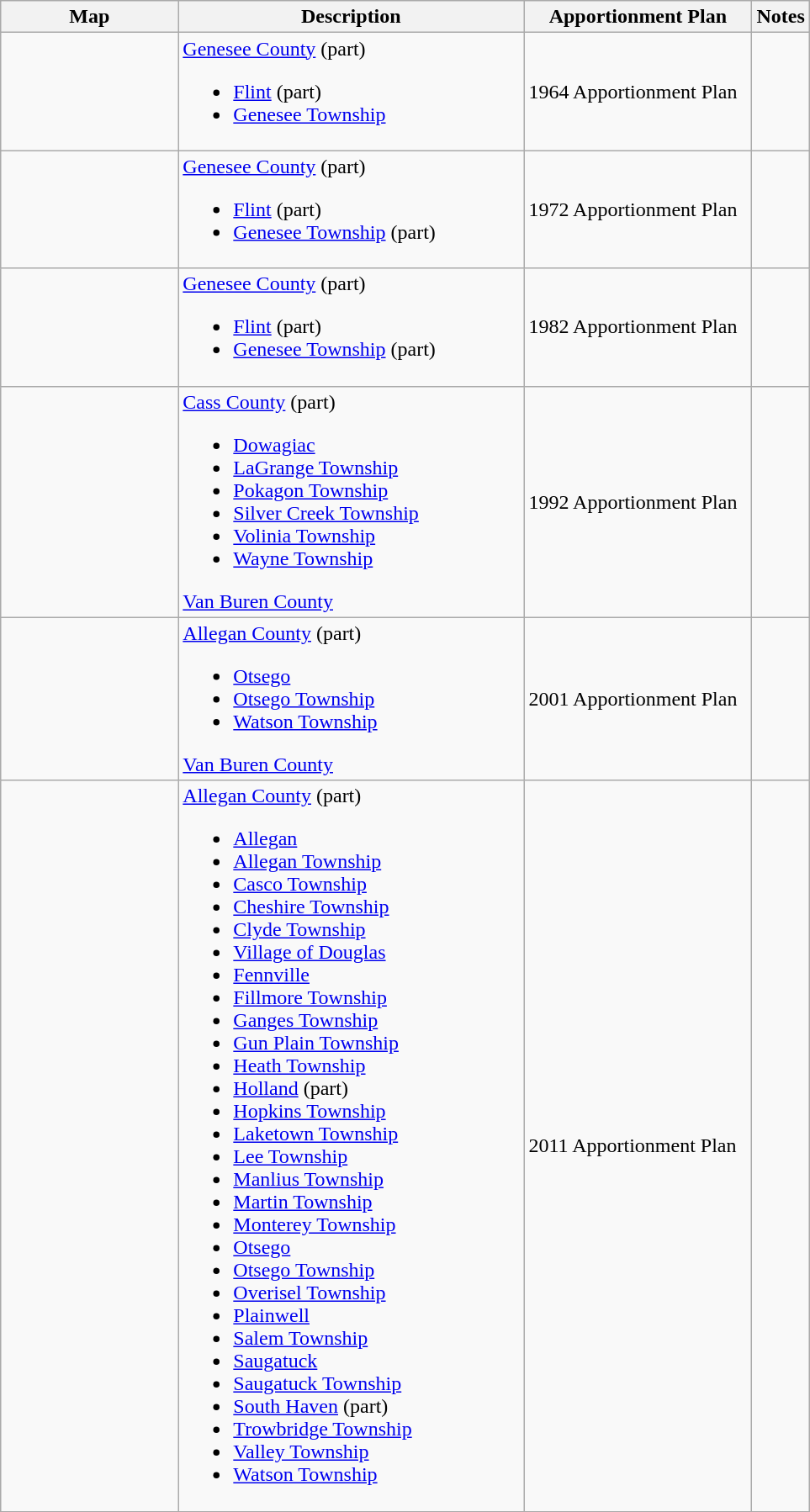<table class="wikitable sortable">
<tr>
<th style="width:100pt;">Map</th>
<th style="width:200pt;">Description</th>
<th style="width:130pt;">Apportionment Plan</th>
<th style="width:15pt;">Notes</th>
</tr>
<tr>
<td></td>
<td><a href='#'>Genesee County</a> (part)<br><ul><li><a href='#'>Flint</a> (part)</li><li><a href='#'>Genesee Township</a></li></ul></td>
<td>1964 Apportionment Plan</td>
<td></td>
</tr>
<tr>
<td></td>
<td><a href='#'>Genesee County</a> (part)<br><ul><li><a href='#'>Flint</a> (part)</li><li><a href='#'>Genesee Township</a> (part)</li></ul></td>
<td>1972 Apportionment Plan</td>
<td></td>
</tr>
<tr>
<td></td>
<td><a href='#'>Genesee County</a> (part)<br><ul><li><a href='#'>Flint</a> (part)</li><li><a href='#'>Genesee Township</a> (part)</li></ul></td>
<td>1982 Apportionment Plan</td>
<td></td>
</tr>
<tr>
<td></td>
<td><a href='#'>Cass County</a> (part)<br><ul><li><a href='#'>Dowagiac</a></li><li><a href='#'>LaGrange Township</a></li><li><a href='#'>Pokagon Township</a></li><li><a href='#'>Silver Creek Township</a></li><li><a href='#'>Volinia Township</a></li><li><a href='#'>Wayne Township</a></li></ul><a href='#'>Van Buren County</a></td>
<td>1992 Apportionment Plan</td>
<td></td>
</tr>
<tr>
<td></td>
<td><a href='#'>Allegan County</a> (part)<br><ul><li><a href='#'>Otsego</a></li><li><a href='#'>Otsego Township</a></li><li><a href='#'>Watson Township</a></li></ul><a href='#'>Van Buren County</a></td>
<td>2001 Apportionment Plan</td>
<td></td>
</tr>
<tr>
<td></td>
<td><a href='#'>Allegan County</a> (part)<br><ul><li><a href='#'>Allegan</a></li><li><a href='#'>Allegan Township</a></li><li><a href='#'>Casco Township</a></li><li><a href='#'>Cheshire Township</a></li><li><a href='#'>Clyde Township</a></li><li><a href='#'>Village of Douglas</a></li><li><a href='#'>Fennville</a></li><li><a href='#'>Fillmore Township</a></li><li><a href='#'>Ganges Township</a></li><li><a href='#'>Gun Plain Township</a></li><li><a href='#'>Heath Township</a></li><li><a href='#'>Holland</a> (part)</li><li><a href='#'>Hopkins Township</a></li><li><a href='#'>Laketown Township</a></li><li><a href='#'>Lee Township</a></li><li><a href='#'>Manlius Township</a></li><li><a href='#'>Martin Township</a></li><li><a href='#'>Monterey Township</a></li><li><a href='#'>Otsego</a></li><li><a href='#'>Otsego Township</a></li><li><a href='#'>Overisel Township</a></li><li><a href='#'>Plainwell</a></li><li><a href='#'>Salem Township</a></li><li><a href='#'>Saugatuck</a></li><li><a href='#'>Saugatuck Township</a></li><li><a href='#'>South Haven</a> (part)</li><li><a href='#'>Trowbridge Township</a></li><li><a href='#'>Valley Township</a></li><li><a href='#'>Watson Township</a></li></ul></td>
<td>2011 Apportionment Plan</td>
<td></td>
</tr>
<tr>
</tr>
</table>
